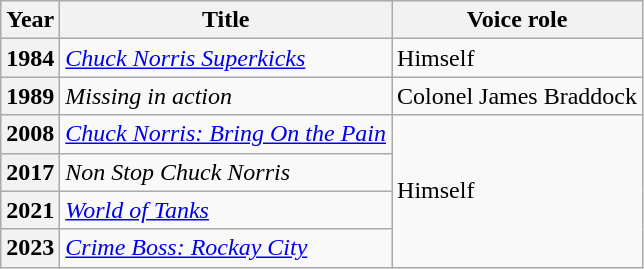<table class="wikitable sortable plainrowheaders" style="margin-right: 0;">
<tr>
<th scope="col">Year</th>
<th scope="col">Title</th>
<th scope="col">Voice role</th>
</tr>
<tr>
<th scope="row">1984</th>
<td><em><a href='#'>Chuck Norris Superkicks</a></em></td>
<td>Himself</td>
</tr>
<tr>
<th scope="row">1989</th>
<td><em>Missing in action</em></td>
<td>Colonel James Braddock</td>
</tr>
<tr>
<th scope="row">2008</th>
<td><em><a href='#'>Chuck Norris: Bring On the Pain</a></em></td>
<td rowspan="4">Himself</td>
</tr>
<tr>
<th scope="row">2017</th>
<td><em>Non Stop Chuck Norris</em></td>
</tr>
<tr>
<th scope="row">2021</th>
<td><em><a href='#'>World of Tanks</a></em></td>
</tr>
<tr>
<th scope="row">2023</th>
<td><em><a href='#'>Crime Boss: Rockay City</a></em></td>
</tr>
</table>
